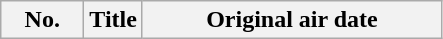<table class="wikitable plainrowheaders">
<tr>
<th scope="col" style="width:3em;">No.</th>
<th scope="col">Title</th>
<th scope="col" style="width:12em;">Original air date<br>











</th>
</tr>
</table>
